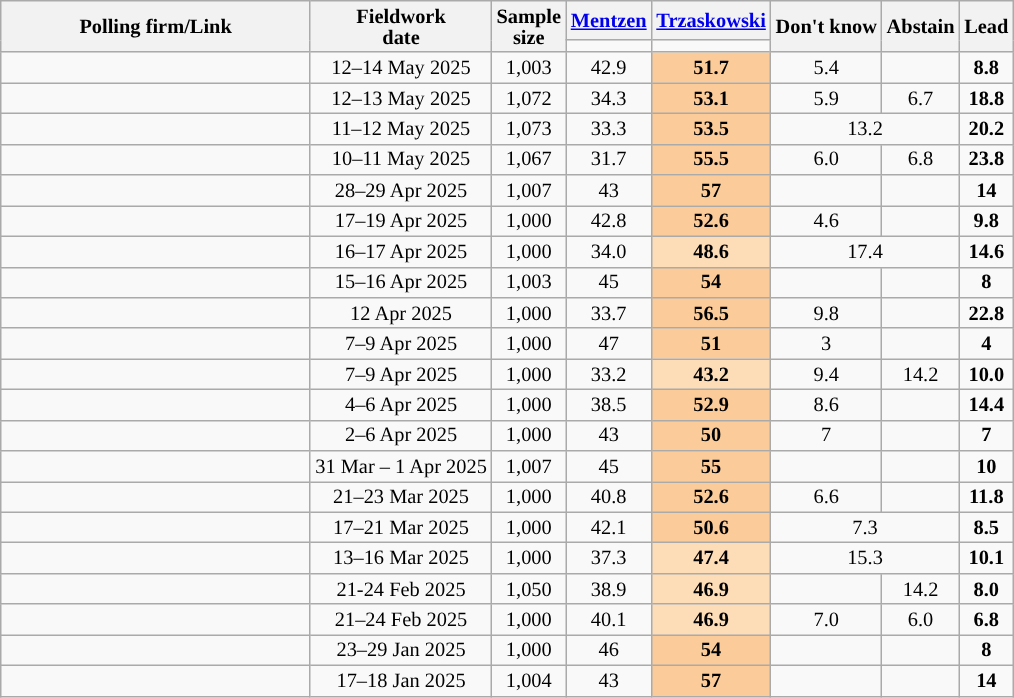<table class="wikitable" style="text-align:center; font-size:85%; line-height:14px;">
<tr>
<th rowspan="2" style="width:200px;">Polling firm/Link</th>
<th rowspan="2" data-sort-type="date">Fieldwork<br>date</th>
<th rowspan="2" style="width:20px;">Sample<br>size</th>
<th><a href='#'>Mentzen</a><br></th>
<th><a href='#'>Trzaskowski</a><br></th>
<th rowspan="2">Don't know</th>
<th rowspan="2">Abstain</th>
<th rowspan="2">Lead</th>
</tr>
<tr>
<td style="background:"></td>
<td style="background:"></td>
</tr>
<tr>
<td></td>
<td data-sort-value="2025-05-14">12–14 May 2025</td>
<td>1,003</td>
<td>42.9</td>
<td style="background:#fbcc99;"><strong>51.7</strong></td>
<td>5.4</td>
<td></td>
<td style="background:"><strong>8.8</strong></td>
</tr>
<tr>
<td></td>
<td data-sort-value="2025-05-13">12–13 May 2025</td>
<td>1,072</td>
<td>34.3</td>
<td style="background:#fbcc99;"><strong>53.1</strong></td>
<td>5.9</td>
<td>6.7</td>
<td style="background:"><strong>18.8</strong></td>
</tr>
<tr>
<td></td>
<td data-sort-value="2025-05-12">11–12 May 2025</td>
<td>1,073</td>
<td>33.3</td>
<td style="background:#fbcc99;"><strong>53.5</strong></td>
<td colspan="2">13.2</td>
<td style="background:"><strong>20.2</strong></td>
</tr>
<tr>
<td></td>
<td data-sort-value="2025-05-11">10–11 May 2025</td>
<td>1,067</td>
<td>31.7</td>
<td style="background:#fbcc99;"><strong>55.5</strong></td>
<td>6.0</td>
<td>6.8</td>
<td style="background:"><strong>23.8</strong></td>
</tr>
<tr>
<td></td>
<td data-sort-value="2025-04-29">28–29 Apr 2025</td>
<td>1,007</td>
<td>43</td>
<td style="background:#fbcc99;"><strong>57</strong></td>
<td></td>
<td></td>
<td style="background:"><strong>14</strong></td>
</tr>
<tr>
<td></td>
<td data-sort-value="2025-04-19">17–19 Apr 2025</td>
<td>1,000</td>
<td>42.8</td>
<td style="background:#fbcc99;"><strong>52.6</strong></td>
<td>4.6</td>
<td></td>
<td style="background:"><strong>9.8</strong></td>
</tr>
<tr>
<td></td>
<td data-sort-value="2025-04-17">16–17 Apr 2025</td>
<td>1,000</td>
<td>34.0</td>
<td style="background:#FDDCB8;"><strong>48.6</strong></td>
<td colspan="2">17.4</td>
<td style="background:"><strong>14.6</strong></td>
</tr>
<tr>
<td></td>
<td data-sort-value="2025-04-16">15–16 Apr 2025</td>
<td>1,003</td>
<td>45</td>
<td style="background:#fbcc99;"><strong>54</strong></td>
<td></td>
<td></td>
<td style="background:"><strong>8</strong></td>
</tr>
<tr>
<td></td>
<td data-sort-value="2025-04-12">12 Apr 2025</td>
<td>1,000</td>
<td>33.7</td>
<td style="background:#fbcc99;"><strong>56.5</strong></td>
<td>9.8</td>
<td></td>
<td style="background:"><strong>22.8</strong></td>
</tr>
<tr>
<td></td>
<td data-sort-value="2025-04-09;">7–9 Apr 2025</td>
<td>1,000</td>
<td>47</td>
<td style="background:#fbcc99;"><strong>51</strong></td>
<td>3</td>
<td></td>
<td style="background:"><strong>4</strong></td>
</tr>
<tr>
<td></td>
<td data-sort-value="2025-04-09">7–9 Apr 2025</td>
<td>1,000</td>
<td>33.2</td>
<td style="background:#FDDCB8;"><strong>43.2</strong></td>
<td>9.4</td>
<td>14.2</td>
<td style="background:"><strong>10.0</strong></td>
</tr>
<tr>
<td></td>
<td data-sort-value="2025-04-06">4–6 Apr 2025</td>
<td>1,000</td>
<td>38.5</td>
<td style="background:#fbcc99;"><strong>52.9</strong></td>
<td>8.6</td>
<td></td>
<td style="background:"><strong>14.4</strong></td>
</tr>
<tr>
<td></td>
<td data-sort-value="2025-04-06">2–6 Apr 2025</td>
<td>1,000</td>
<td>43</td>
<td style="background:#fbcc99;"><strong>50</strong></td>
<td>7</td>
<td></td>
<td style="background:"><strong>7</strong></td>
</tr>
<tr>
<td></td>
<td data-sort-value="2025-04-01">31 Mar – 1 Apr 2025</td>
<td>1,007</td>
<td>45</td>
<td style="background:#fbcc99;"><strong>55</strong></td>
<td></td>
<td></td>
<td style="background:"><strong>10</strong></td>
</tr>
<tr>
<td></td>
<td data-sort-value="2025-03-23">21–23 Mar 2025</td>
<td>1,000</td>
<td>40.8</td>
<td style="background:#fbcc99;"><strong>52.6</strong></td>
<td>6.6</td>
<td></td>
<td style="background:"><strong>11.8</strong></td>
</tr>
<tr>
<td></td>
<td data-sort-value="2025-03-21">17–21 Mar 2025</td>
<td>1,000</td>
<td>42.1</td>
<td style="background:#fbcc99;"><strong>50.6</strong></td>
<td colspan="2">7.3</td>
<td style="background:"><strong>8.5</strong></td>
</tr>
<tr>
<td></td>
<td data-sort-value="2025-03-16">13–16 Mar 2025</td>
<td>1,000</td>
<td>37.3</td>
<td style="background:#FDDCB8;"><strong>47.4</strong></td>
<td colspan="2">15.3</td>
<td style="background:"><strong>10.1</strong></td>
</tr>
<tr>
<td></td>
<td data-sort-value="2025-02-24">21-24 Feb 2025</td>
<td>1,050</td>
<td>38.9</td>
<td style="background:#FDDCB8;"><strong>46.9</strong></td>
<td></td>
<td>14.2</td>
<td style="background:"><strong>8.0</strong></td>
</tr>
<tr>
<td></td>
<td data-sort-value="2025-02-24">21–24 Feb 2025</td>
<td>1,000</td>
<td>40.1</td>
<td style="background:#FDDCB8;"><strong>46.9</strong></td>
<td>7.0</td>
<td>6.0</td>
<td style="background:"><strong>6.8</strong></td>
</tr>
<tr>
<td></td>
<td data-sort-value="2025-01-29">23–29 Jan 2025</td>
<td>1,000</td>
<td>46</td>
<td style="background:#fbcc99;"><strong>54</strong></td>
<td></td>
<td></td>
<td style="background:"><strong>8</strong></td>
</tr>
<tr>
<td></td>
<td data-sort-value="2025-01-18">17–18 Jan 2025</td>
<td>1,004</td>
<td>43</td>
<td style="background:#fbcc99;"><strong>57</strong></td>
<td></td>
<td></td>
<td style="background:"><strong>14</strong></td>
</tr>
</table>
